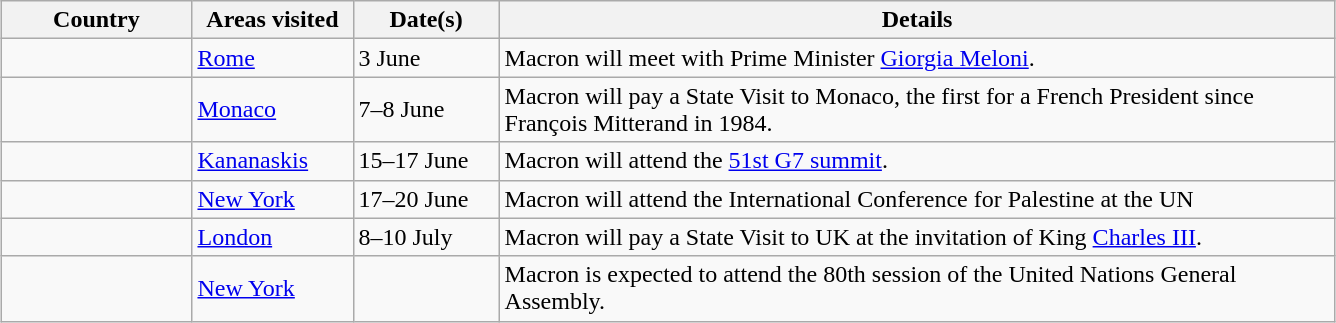<table class="wikitable sortable outercollapse" style="margin: 1em auto 1em auto">
<tr>
<th width=120>Country</th>
<th width=100>Areas visited</th>
<th width=90>Date(s)</th>
<th width=550 class=unsortable>Details</th>
</tr>
<tr>
<td></td>
<td><a href='#'>Rome</a></td>
<td>3 June</td>
<td>Macron will meet with Prime Minister <a href='#'>Giorgia Meloni</a>.</td>
</tr>
<tr>
<td></td>
<td><a href='#'>Monaco</a></td>
<td>7–8 June</td>
<td>Macron will pay a State Visit to Monaco, the first for a French President since François Mitterand in 1984.</td>
</tr>
<tr>
<td></td>
<td><a href='#'>Kananaskis</a></td>
<td>15–17 June</td>
<td>Macron will attend the <a href='#'>51st G7 summit</a>.</td>
</tr>
<tr>
<td></td>
<td><a href='#'>New York</a></td>
<td>17–20 June</td>
<td>Macron will attend the International Conference for Palestine at the UN</td>
</tr>
<tr>
<td></td>
<td><a href='#'>London</a></td>
<td>8–10 July</td>
<td>Macron will pay a State Visit to UK at the invitation of King <a href='#'>Charles III</a>.</td>
</tr>
<tr>
<td></td>
<td><a href='#'>New York</a></td>
<td></td>
<td>Macron is expected to attend the 80th session of the United Nations General Assembly.</td>
</tr>
</table>
